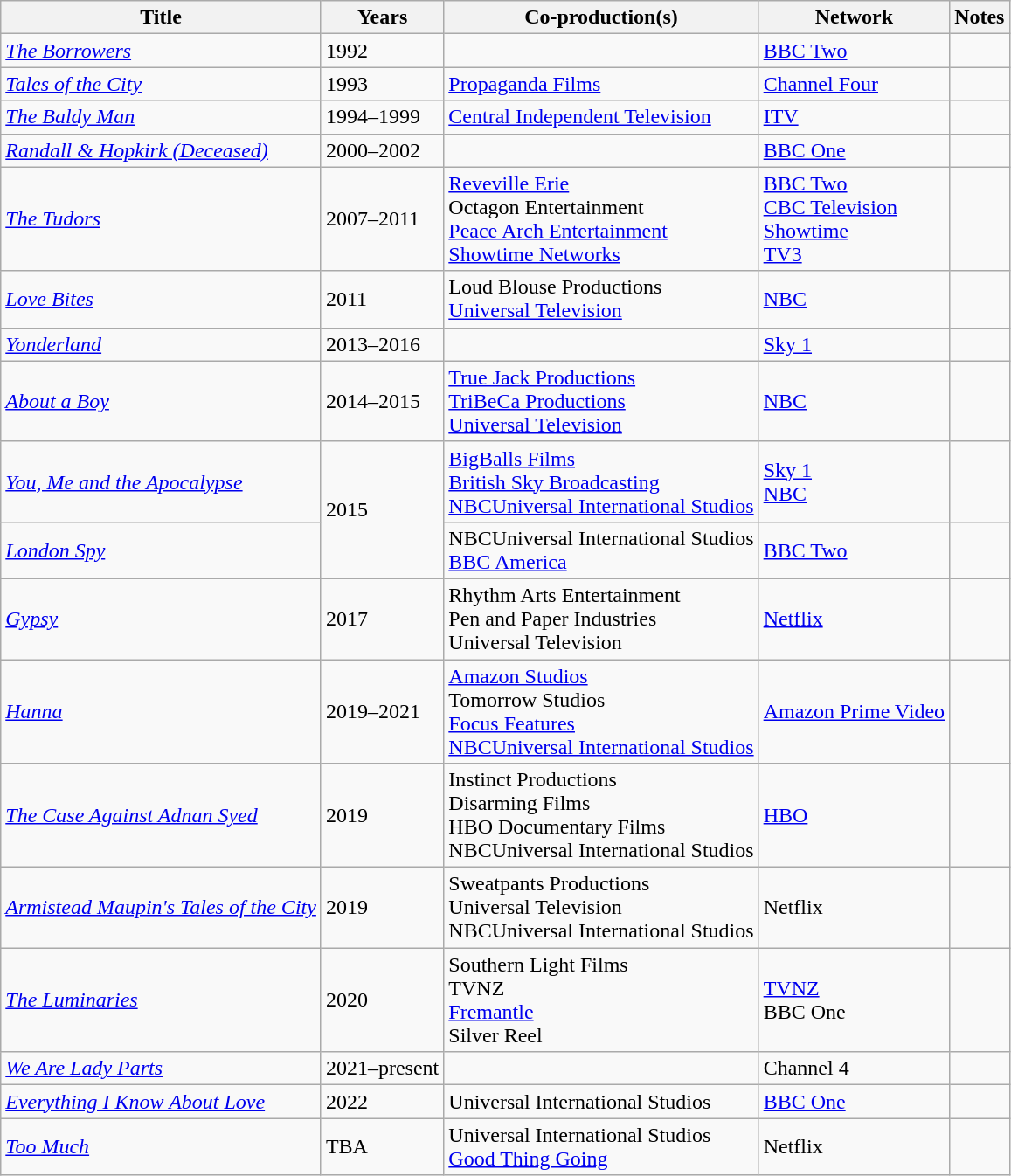<table class="wikitable sortable">
<tr>
<th>Title</th>
<th>Years</th>
<th>Co-production(s)</th>
<th>Network</th>
<th>Notes</th>
</tr>
<tr>
<td><em><a href='#'>The Borrowers</a></em></td>
<td>1992</td>
<td></td>
<td><a href='#'>BBC Two</a></td>
<td></td>
</tr>
<tr>
<td><em><a href='#'>Tales of the City</a></em></td>
<td>1993</td>
<td><a href='#'>Propaganda Films</a></td>
<td><a href='#'>Channel Four</a></td>
<td></td>
</tr>
<tr>
<td><em><a href='#'>The Baldy Man</a></em></td>
<td>1994–1999</td>
<td><a href='#'>Central Independent Television</a></td>
<td><a href='#'>ITV</a></td>
<td></td>
</tr>
<tr>
<td><em><a href='#'>Randall & Hopkirk (Deceased)</a></em></td>
<td>2000–2002</td>
<td></td>
<td><a href='#'>BBC One</a></td>
<td></td>
</tr>
<tr>
<td><em><a href='#'>The Tudors</a></em></td>
<td>2007–2011</td>
<td><a href='#'>Reveville Erie</a><br>Octagon Entertainment<br><a href='#'>Peace Arch Entertainment</a><br><a href='#'>Showtime Networks</a></td>
<td><a href='#'>BBC Two</a><br><a href='#'>CBC Television</a><br><a href='#'>Showtime</a><br><a href='#'>TV3</a></td>
<td></td>
</tr>
<tr>
<td><em><a href='#'>Love Bites</a></em></td>
<td>2011</td>
<td>Loud Blouse Productions<br><a href='#'>Universal Television</a></td>
<td><a href='#'>NBC</a></td>
<td></td>
</tr>
<tr>
<td><em><a href='#'>Yonderland</a></em></td>
<td>2013–2016</td>
<td> </td>
<td><a href='#'>Sky 1</a></td>
<td></td>
</tr>
<tr>
<td><em><a href='#'>About a Boy</a></em></td>
<td>2014–2015</td>
<td><a href='#'>True Jack Productions</a><br><a href='#'>TriBeCa Productions</a><br><a href='#'>Universal Television</a></td>
<td><a href='#'>NBC</a></td>
<td></td>
</tr>
<tr>
<td><em><a href='#'>You, Me and the Apocalypse</a></em></td>
<td rowspan="2">2015</td>
<td><a href='#'>BigBalls Films</a><br><a href='#'>British Sky Broadcasting</a><br><a href='#'>NBCUniversal International Studios</a></td>
<td><a href='#'>Sky 1</a><br><a href='#'>NBC</a></td>
<td></td>
</tr>
<tr>
<td><em><a href='#'>London Spy</a></em></td>
<td>NBCUniversal International Studios<br><a href='#'>BBC America</a></td>
<td><a href='#'>BBC Two</a></td>
<td></td>
</tr>
<tr>
<td><em><a href='#'>Gypsy</a></em></td>
<td>2017</td>
<td>Rhythm Arts Entertainment<br>Pen and Paper Industries<br>Universal Television</td>
<td><a href='#'>Netflix</a></td>
<td></td>
</tr>
<tr>
<td><em><a href='#'>Hanna</a></em></td>
<td>2019–2021</td>
<td><a href='#'>Amazon Studios</a><br>Tomorrow Studios<br><a href='#'>Focus Features</a><br><a href='#'>NBCUniversal International Studios</a></td>
<td><a href='#'>Amazon Prime Video</a></td>
<td></td>
</tr>
<tr>
<td><em><a href='#'>The Case Against Adnan Syed</a></em></td>
<td>2019</td>
<td>Instinct Productions<br>Disarming Films<br>HBO Documentary Films<br>NBCUniversal International Studios</td>
<td><a href='#'>HBO</a></td>
<td></td>
</tr>
<tr>
<td><em><a href='#'>Armistead Maupin's Tales of the City</a></em></td>
<td>2019</td>
<td>Sweatpants Productions<br>Universal Television<br>NBCUniversal International Studios</td>
<td>Netflix</td>
<td></td>
</tr>
<tr>
<td><em><a href='#'>The Luminaries</a></em></td>
<td>2020</td>
<td>Southern Light Films<br>TVNZ<br><a href='#'>Fremantle</a><br>Silver Reel</td>
<td><a href='#'>TVNZ</a><br>BBC One</td>
<td></td>
</tr>
<tr>
<td><em><a href='#'>We Are Lady Parts</a></em></td>
<td>2021–present</td>
<td></td>
<td>Channel 4</td>
<td></td>
</tr>
<tr>
<td><em><a href='#'>Everything I Know About Love</a></em></td>
<td>2022</td>
<td>Universal International Studios</td>
<td><a href='#'>BBC One</a></td>
<td></td>
</tr>
<tr>
<td><em><a href='#'>Too Much</a></em></td>
<td>TBA</td>
<td>Universal International Studios<br><a href='#'>Good Thing Going</a></td>
<td>Netflix</td>
<td></td>
</tr>
</table>
